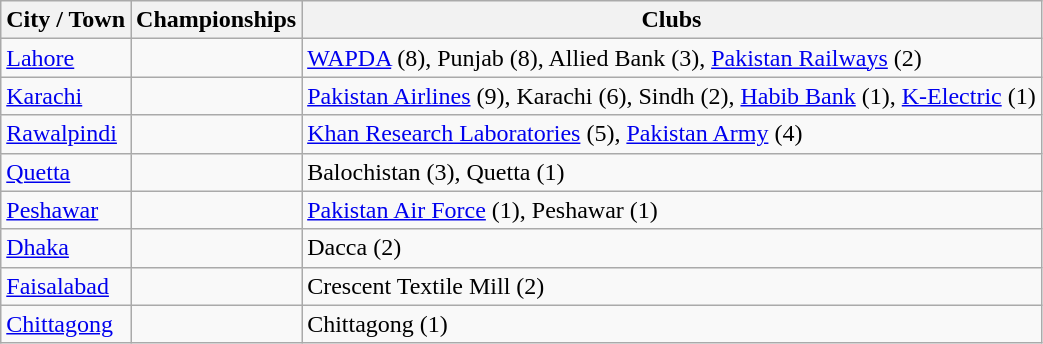<table class="wikitable">
<tr>
<th>City / Town</th>
<th>Championships</th>
<th>Clubs</th>
</tr>
<tr>
<td><a href='#'>Lahore</a></td>
<td></td>
<td><a href='#'>WAPDA</a> (8), Punjab (8), Allied Bank (3), <a href='#'>Pakistan Railways</a> (2)</td>
</tr>
<tr>
<td><a href='#'>Karachi</a></td>
<td></td>
<td><a href='#'>Pakistan Airlines</a> (9), Karachi (6), Sindh (2), <a href='#'>Habib Bank</a> (1), <a href='#'>K-Electric</a> (1)</td>
</tr>
<tr>
<td><a href='#'>Rawalpindi</a></td>
<td></td>
<td><a href='#'>Khan Research Laboratories</a> (5), <a href='#'>Pakistan Army</a> (4)</td>
</tr>
<tr>
<td><a href='#'>Quetta</a></td>
<td></td>
<td>Balochistan (3), Quetta (1)</td>
</tr>
<tr>
<td><a href='#'>Peshawar</a></td>
<td></td>
<td><a href='#'>Pakistan Air Force</a> (1), Peshawar (1)</td>
</tr>
<tr>
<td><a href='#'>Dhaka</a></td>
<td></td>
<td>Dacca (2)</td>
</tr>
<tr>
<td><a href='#'>Faisalabad</a></td>
<td></td>
<td>Crescent Textile Mill (2)</td>
</tr>
<tr>
<td><a href='#'>Chittagong</a></td>
<td></td>
<td>Chittagong (1)</td>
</tr>
</table>
